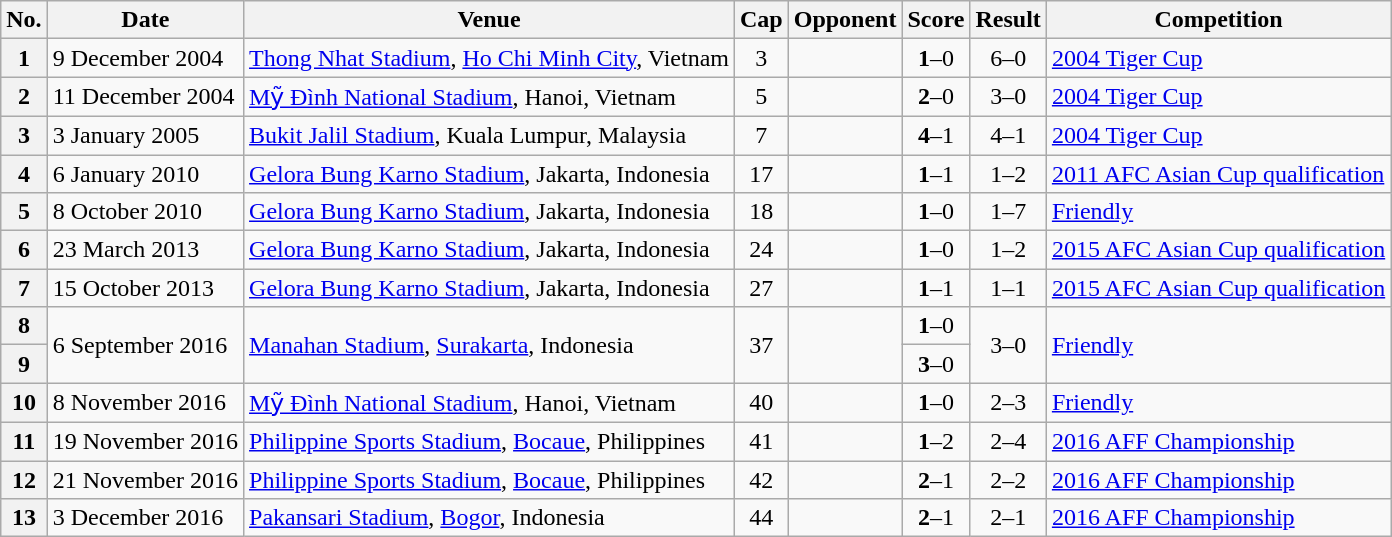<table class="wikitable sortable">
<tr>
<th scope="col">No.</th>
<th scope="col">Date</th>
<th scope="col">Venue</th>
<th scope="col">Cap</th>
<th scope="col">Opponent</th>
<th scope="col">Score</th>
<th scope="col">Result</th>
<th scope="col">Competition</th>
</tr>
<tr>
<th scope="row">1</th>
<td>9 December 2004</td>
<td><a href='#'>Thong Nhat Stadium</a>, <a href='#'>Ho Chi Minh City</a>, Vietnam</td>
<td ALIGN=CENTER>3</td>
<td></td>
<td align=center><strong>1</strong>–0</td>
<td align="center">6–0</td>
<td><a href='#'>2004 Tiger Cup</a></td>
</tr>
<tr>
<th scope="row">2</th>
<td>11 December 2004</td>
<td><a href='#'>Mỹ Đình National Stadium</a>, Hanoi, Vietnam</td>
<td ALIGN=CENTER>5</td>
<td></td>
<td align="center"><strong>2</strong>–0</td>
<td align="center">3–0</td>
<td><a href='#'>2004 Tiger Cup</a></td>
</tr>
<tr>
<th scope="row">3</th>
<td>3 January 2005</td>
<td><a href='#'>Bukit Jalil Stadium</a>, Kuala Lumpur, Malaysia</td>
<td ALIGN=CENTER>7</td>
<td></td>
<td align="center"><strong>4</strong>–1</td>
<td align="center">4–1</td>
<td><a href='#'>2004 Tiger Cup</a></td>
</tr>
<tr>
<th scope="row">4</th>
<td>6 January 2010</td>
<td><a href='#'>Gelora Bung Karno Stadium</a>, Jakarta, Indonesia</td>
<td ALIGN=CENTER>17</td>
<td></td>
<td align="center"><strong>1</strong>–1</td>
<td align="center">1–2</td>
<td><a href='#'>2011 AFC Asian Cup qualification</a></td>
</tr>
<tr>
<th scope="row">5</th>
<td>8 October 2010</td>
<td><a href='#'>Gelora Bung Karno Stadium</a>, Jakarta, Indonesia</td>
<td ALIGN=CENTER>18</td>
<td></td>
<td align="center"><strong>1</strong>–0</td>
<td align="center">1–7</td>
<td><a href='#'>Friendly</a></td>
</tr>
<tr>
<th scope="row">6</th>
<td>23 March 2013</td>
<td><a href='#'>Gelora Bung Karno Stadium</a>, Jakarta, Indonesia</td>
<td ALIGN=CENTER>24</td>
<td></td>
<td align="center"><strong>1</strong>–0</td>
<td align="center">1–2</td>
<td><a href='#'>2015 AFC Asian Cup qualification</a></td>
</tr>
<tr>
<th scope="row">7</th>
<td>15 October 2013</td>
<td><a href='#'>Gelora Bung Karno Stadium</a>, Jakarta, Indonesia</td>
<td ALIGN=CENTER>27</td>
<td></td>
<td align="center"><strong>1</strong>–1</td>
<td align="center">1–1</td>
<td><a href='#'>2015 AFC Asian Cup qualification</a></td>
</tr>
<tr>
<th scope="row">8</th>
<td rowspan="2">6 September 2016</td>
<td rowspan="2"><a href='#'>Manahan Stadium</a>, <a href='#'>Surakarta</a>, Indonesia</td>
<td rowspan="2"; ALIGN=CENTER>37</td>
<td rowspan="2"></td>
<td align="center"><strong>1</strong>–0</td>
<td rowspan="2" align="center">3–0</td>
<td rowspan="2"><a href='#'>Friendly</a></td>
</tr>
<tr>
<th scope="row">9</th>
<td align="center"><strong>3</strong>–0</td>
</tr>
<tr>
<th scope="row">10</th>
<td>8 November 2016</td>
<td><a href='#'>Mỹ Đình National Stadium</a>, Hanoi, Vietnam</td>
<td ALIGN=CENTER>40</td>
<td></td>
<td align="center"><strong>1</strong>–0</td>
<td align="center">2–3</td>
<td><a href='#'>Friendly</a></td>
</tr>
<tr>
<th scope="row">11</th>
<td>19 November 2016</td>
<td><a href='#'>Philippine Sports Stadium</a>, <a href='#'>Bocaue</a>, Philippines</td>
<td ALIGN=CENTER>41</td>
<td></td>
<td align="center"><strong>1</strong>–2</td>
<td align="center">2–4</td>
<td><a href='#'>2016 AFF Championship</a></td>
</tr>
<tr>
<th scope="row">12</th>
<td>21 November 2016</td>
<td><a href='#'>Philippine Sports Stadium</a>, <a href='#'>Bocaue</a>, Philippines</td>
<td align="CENTER">42</td>
<td></td>
<td align="center"><strong>2</strong>–1</td>
<td align="center">2–2</td>
<td><a href='#'>2016 AFF Championship</a></td>
</tr>
<tr>
<th scope="row">13</th>
<td>3 December 2016</td>
<td><a href='#'>Pakansari Stadium</a>, <a href='#'>Bogor</a>, Indonesia</td>
<td ALIGN=CENTER>44</td>
<td></td>
<td align="center"><strong>2</strong>–1</td>
<td align="center">2–1</td>
<td><a href='#'>2016 AFF Championship</a></td>
</tr>
</table>
